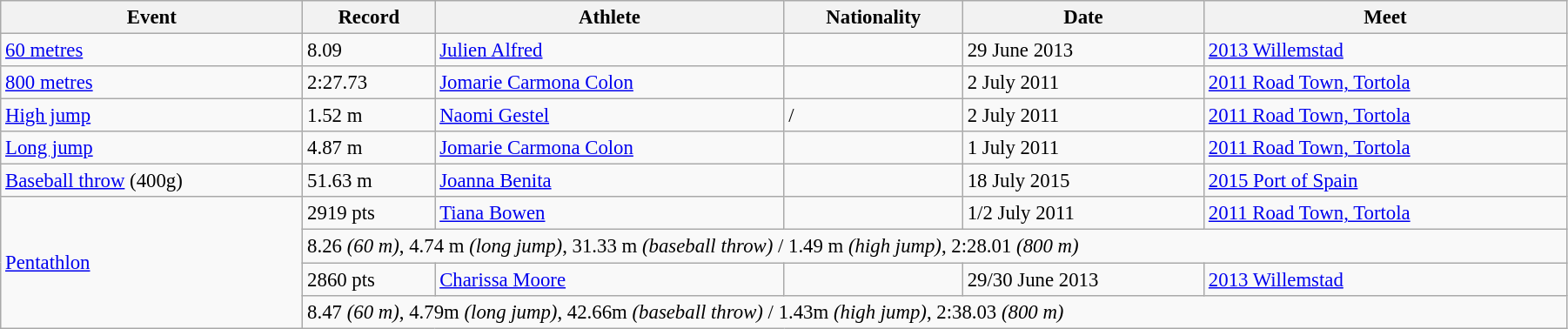<table class="wikitable" style="font-size:95%; width: 95%;">
<tr>
<th>Event</th>
<th>Record</th>
<th>Athlete</th>
<th>Nationality</th>
<th>Date</th>
<th>Meet</th>
</tr>
<tr>
<td><a href='#'>60 metres</a></td>
<td>8.09 </td>
<td><a href='#'>Julien Alfred</a></td>
<td></td>
<td>29 June 2013</td>
<td><a href='#'>2013 Willemstad</a> </td>
</tr>
<tr>
<td><a href='#'>800 metres</a></td>
<td>2:27.73</td>
<td><a href='#'>Jomarie Carmona Colon</a></td>
<td></td>
<td>2 July 2011</td>
<td><a href='#'>2011 Road Town, Tortola</a> </td>
</tr>
<tr>
<td><a href='#'>High jump</a></td>
<td>1.52 m</td>
<td><a href='#'>Naomi Gestel</a></td>
<td>/</td>
<td>2 July 2011</td>
<td><a href='#'>2011 Road Town, Tortola</a> </td>
</tr>
<tr>
<td><a href='#'>Long jump</a></td>
<td>4.87 m </td>
<td><a href='#'>Jomarie Carmona Colon</a></td>
<td></td>
<td>1 July 2011</td>
<td><a href='#'>2011 Road Town, Tortola</a> </td>
</tr>
<tr>
<td><a href='#'>Baseball throw</a> (400g)</td>
<td>51.63 m</td>
<td><a href='#'>Joanna Benita</a></td>
<td></td>
<td>18 July 2015</td>
<td><a href='#'>2015 Port of Spain</a> </td>
</tr>
<tr>
<td rowspan=4><a href='#'>Pentathlon</a></td>
<td>2919 pts</td>
<td><a href='#'>Tiana Bowen</a></td>
<td></td>
<td>1/2 July 2011</td>
<td><a href='#'>2011 Road Town, Tortola</a> </td>
</tr>
<tr>
<td colspan=5>8.26  <em>(60 m)</em>, 4.74 m  <em>(long jump)</em>, 31.33 m <em>(baseball throw)</em> / 1.49 m <em>(high jump)</em>, 2:28.01 <em>(800 m)</em></td>
</tr>
<tr>
<td>2860 pts</td>
<td><a href='#'>Charissa Moore</a></td>
<td></td>
<td>29/30 June 2013</td>
<td><a href='#'>2013 Willemstad</a> </td>
</tr>
<tr>
<td colspan=5>8.47  <em>(60 m)</em>,  4.79m  <em>(long jump)</em>, 42.66m <em>(baseball throw)</em> / 1.43m <em>(high jump)</em>, 2:38.03 <em>(800 m)</em></td>
</tr>
</table>
